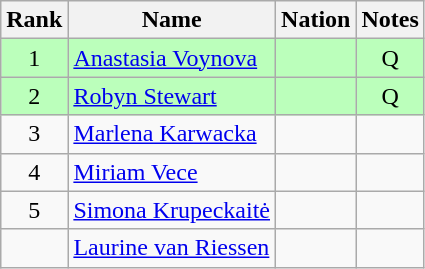<table class="wikitable sortable" style="text-align:center">
<tr>
<th>Rank</th>
<th>Name</th>
<th>Nation</th>
<th>Notes</th>
</tr>
<tr bgcolor=bbffbb>
<td>1</td>
<td align=left><a href='#'>Anastasia Voynova</a></td>
<td align=left></td>
<td>Q</td>
</tr>
<tr bgcolor=bbffbb>
<td>2</td>
<td align=left><a href='#'>Robyn Stewart</a></td>
<td align=left></td>
<td>Q</td>
</tr>
<tr>
<td>3</td>
<td align=left><a href='#'>Marlena Karwacka</a></td>
<td align=left></td>
<td></td>
</tr>
<tr>
<td>4</td>
<td align=left><a href='#'>Miriam Vece</a></td>
<td align=left></td>
<td></td>
</tr>
<tr>
<td>5</td>
<td align=left><a href='#'>Simona Krupeckaitė</a></td>
<td align=left></td>
<td></td>
</tr>
<tr>
<td></td>
<td align=left><a href='#'>Laurine van Riessen</a></td>
<td align=left></td>
<td></td>
</tr>
</table>
